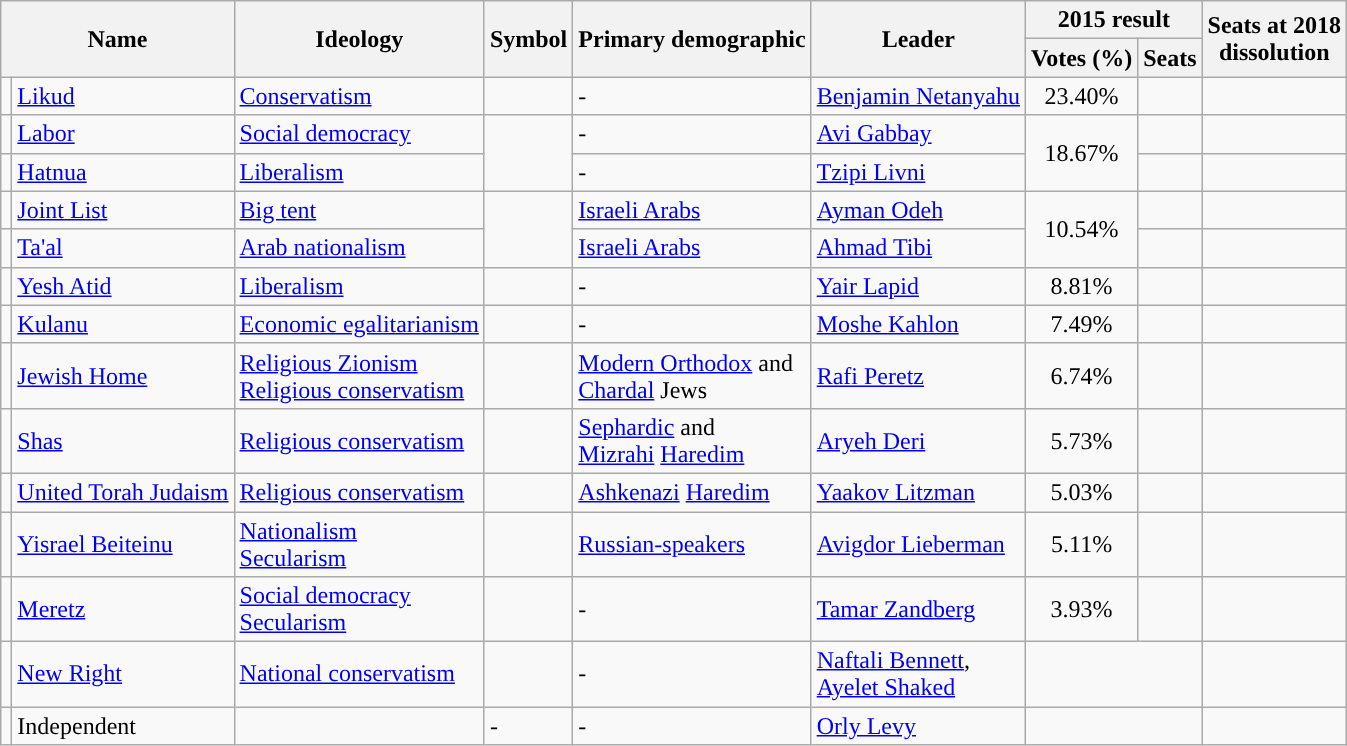<table class="wikitable">
<tr>
<th rowspan="2" colspan=2>Name</th>
<th rowspan="2">Ideology</th>
<th rowspan="2">Symbol</th>
<th rowspan="2">Primary demographic</th>
<th rowspan="2">Leader</th>
<th colspan="2">2015 result</th>
<th rowspan="2">Seats at 2018<br>dissolution</th>
</tr>
<tr>
<th>Votes (%)</th>
<th>Seats</th>
</tr>
<tr>
<td style="background:"></td>
<td><a href='#'>Likud</a></td>
<td><a href='#'>Conservatism</a></td>
<td></td>
<td>-</td>
<td><a href='#'>Benjamin Netanyahu</a></td>
<td style="text-align:center;">23.40%</td>
<td></td>
<td></td>
</tr>
<tr>
<td style="background:"></td>
<td><a href='#'>Labor</a></td>
<td><a href='#'>Social democracy</a></td>
<td rowspan=2></td>
<td>-</td>
<td><a href='#'>Avi Gabbay</a></td>
<td style="text-align:center;" rowspan=2>18.67%</td>
<td></td>
<td></td>
</tr>
<tr>
<td style="background:"></td>
<td><a href='#'>Hatnua</a></td>
<td><a href='#'>Liberalism</a></td>
<td>-</td>
<td><a href='#'>Tzipi Livni</a></td>
<td></td>
<td></td>
</tr>
<tr>
<td style="background:"></td>
<td><a href='#'>Joint List</a></td>
<td><a href='#'>Big tent</a></td>
<td rowspan=2></td>
<td><a href='#'>Israeli Arabs</a></td>
<td><a href='#'>Ayman Odeh</a></td>
<td style="text-align:center;" rowspan=2>10.54%</td>
<td></td>
<td></td>
</tr>
<tr>
<td style="background:"></td>
<td><a href='#'>Ta'al</a></td>
<td><a href='#'>Arab nationalism</a></td>
<td><a href='#'>Israeli Arabs</a></td>
<td><a href='#'>Ahmad Tibi</a></td>
<td></td>
<td></td>
</tr>
<tr>
<td style="background:"></td>
<td><a href='#'>Yesh Atid</a></td>
<td><a href='#'>Liberalism</a></td>
<td></td>
<td>-</td>
<td><a href='#'>Yair Lapid</a></td>
<td style="text-align:center;">8.81%</td>
<td></td>
<td></td>
</tr>
<tr>
<td style="background:"></td>
<td><a href='#'>Kulanu</a></td>
<td><a href='#'>Economic egalitarianism</a></td>
<td></td>
<td>-</td>
<td><a href='#'>Moshe Kahlon</a></td>
<td style="text-align:center;">7.49%</td>
<td></td>
<td></td>
</tr>
<tr>
<td style="background:"></td>
<td><a href='#'>Jewish Home</a></td>
<td><a href='#'>Religious Zionism</a><br><a href='#'>Religious conservatism</a></td>
<td></td>
<td><a href='#'>Modern Orthodox</a> and<br><a href='#'>Chardal</a> Jews</td>
<td><a href='#'>Rafi Peretz</a></td>
<td style="text-align:center;">6.74%</td>
<td></td>
<td></td>
</tr>
<tr>
<td style="background:"></td>
<td><a href='#'>Shas</a></td>
<td><a href='#'>Religious conservatism</a></td>
<td></td>
<td><a href='#'>Sephardic</a> and<br><a href='#'>Mizrahi</a> <a href='#'>Haredim</a></td>
<td><a href='#'>Aryeh Deri</a></td>
<td style="text-align:center;">5.73%</td>
<td></td>
<td></td>
</tr>
<tr>
<td style="background:"></td>
<td><a href='#'>United Torah Judaism</a></td>
<td><a href='#'>Religious conservatism</a></td>
<td></td>
<td><a href='#'>Ashkenazi</a> <a href='#'>Haredim</a></td>
<td><a href='#'>Yaakov Litzman</a></td>
<td style="text-align:center;">5.03%</td>
<td></td>
<td></td>
</tr>
<tr>
<td style="background:"></td>
<td><a href='#'>Yisrael Beiteinu</a></td>
<td><a href='#'>Nationalism</a><br><a href='#'>Secularism</a></td>
<td></td>
<td><a href='#'>Russian-speakers</a></td>
<td><a href='#'>Avigdor Lieberman</a></td>
<td style="text-align:center;">5.11%</td>
<td></td>
<td></td>
</tr>
<tr>
<td style="background:"></td>
<td><a href='#'>Meretz</a></td>
<td><a href='#'>Social democracy</a><br><a href='#'>Secularism</a></td>
<td></td>
<td>-</td>
<td><a href='#'>Tamar Zandberg</a></td>
<td style="text-align:center;">3.93%</td>
<td></td>
<td></td>
</tr>
<tr>
<td style="background: "></td>
<td><a href='#'>New Right</a></td>
<td><a href='#'>National conservatism</a></td>
<td></td>
<td>-</td>
<td><a href='#'>Naftali Bennett</a>,<br><a href='#'>Ayelet Shaked</a></td>
<td colspan="2"></td>
<td></td>
</tr>
<tr>
<td style="background:"></td>
<td>Independent</td>
<td></td>
<td>-</td>
<td>-</td>
<td><a href='#'>Orly Levy</a></td>
<td colspan="2"></td>
<td></td>
</tr>
</table>
